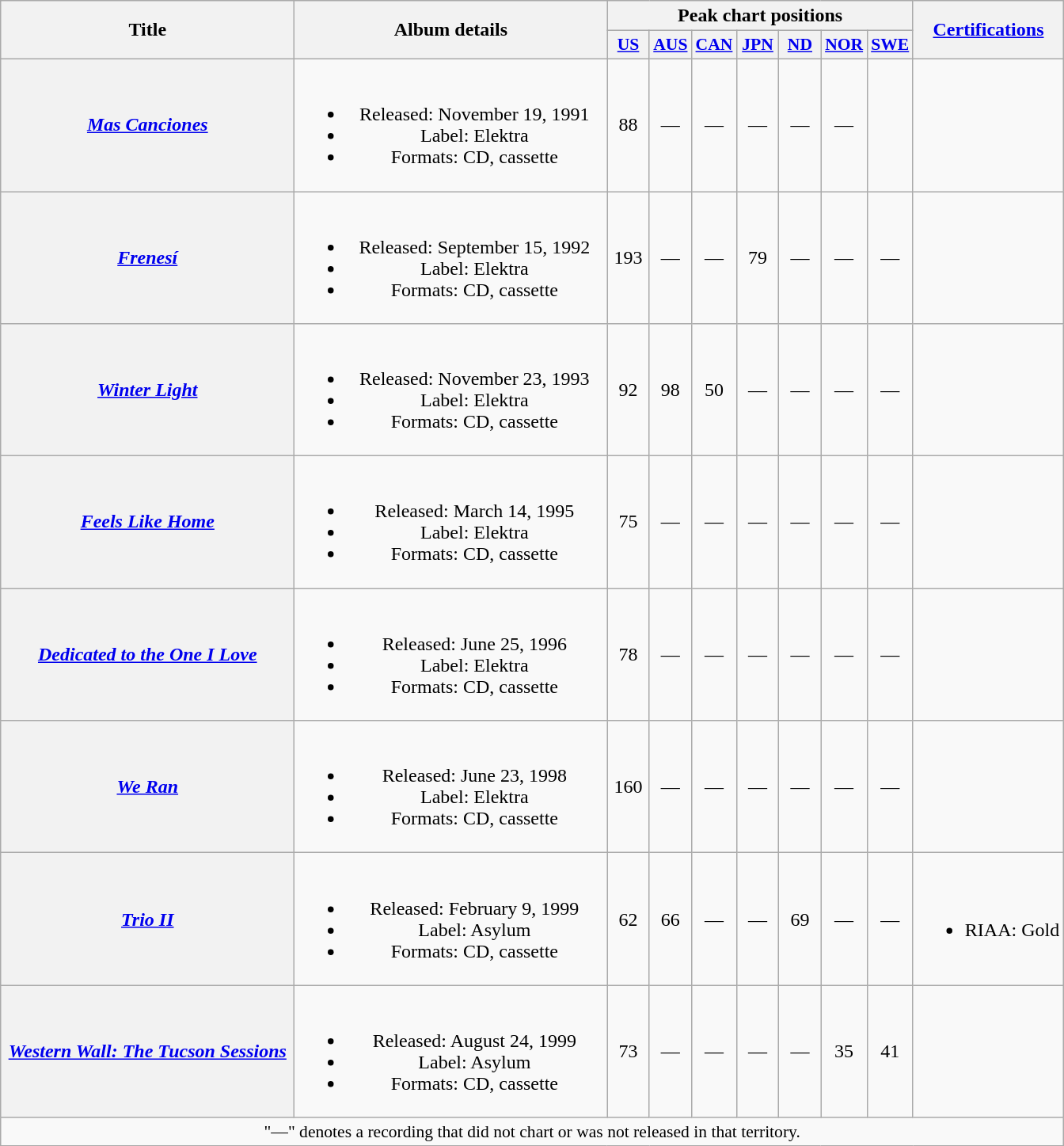<table class="wikitable plainrowheaders" style="text-align:center;" border="1">
<tr>
<th scope="col" rowspan="2" style="width:15em;">Title</th>
<th scope="col" rowspan="2" style="width:16em;">Album details</th>
<th scope="col" colspan="7">Peak chart positions</th>
<th scope="col" rowspan="2"><a href='#'>Certifications</a></th>
</tr>
<tr>
<th scope="col" style="width:2em;font-size:90%;"><a href='#'>US</a><br></th>
<th scope="col" style="width:2em;font-size:90%;"><a href='#'>AUS</a><br></th>
<th scope="col" style="width:2em;font-size:90%;"><a href='#'>CAN</a><br></th>
<th scope="col" style="width:2em;font-size:90%;"><a href='#'>JPN</a><br></th>
<th scope="col" style="width:2em;font-size:90%;"><a href='#'>ND</a><br></th>
<th scope="col" style="width:2em;font-size:90%;"><a href='#'>NOR</a><br></th>
<th scope="col" style="width:2em;font-size:90%;"><a href='#'>SWE</a><br></th>
</tr>
<tr>
<th scope="row"><em><a href='#'>Mas Canciones</a></em></th>
<td><br><ul><li>Released: November 19, 1991</li><li>Label: Elektra</li><li>Formats: CD, cassette</li></ul></td>
<td>88</td>
<td>—</td>
<td>—</td>
<td>—</td>
<td>—</td>
<td>—</td>
<td></td>
</tr>
<tr>
<th scope="row"><em><a href='#'>Frenesí</a></em></th>
<td><br><ul><li>Released: September 15, 1992</li><li>Label: Elektra</li><li>Formats: CD, cassette</li></ul></td>
<td>193</td>
<td>—</td>
<td>—</td>
<td>79</td>
<td>—</td>
<td>—</td>
<td>—</td>
<td></td>
</tr>
<tr>
<th scope="row"><em><a href='#'>Winter Light</a></em></th>
<td><br><ul><li>Released: November 23, 1993</li><li>Label: Elektra</li><li>Formats: CD, cassette</li></ul></td>
<td>92</td>
<td>98</td>
<td>50</td>
<td>—</td>
<td>—</td>
<td>—</td>
<td>—</td>
<td></td>
</tr>
<tr>
<th scope="row"><em><a href='#'>Feels Like Home</a></em></th>
<td><br><ul><li>Released: March 14, 1995</li><li>Label: Elektra</li><li>Formats: CD, cassette</li></ul></td>
<td>75</td>
<td>—</td>
<td>—</td>
<td>—</td>
<td>—</td>
<td>—</td>
<td>—</td>
<td></td>
</tr>
<tr>
<th scope="row"><em><a href='#'>Dedicated to the One I Love</a></em></th>
<td><br><ul><li>Released: June 25, 1996</li><li>Label: Elektra</li><li>Formats: CD, cassette</li></ul></td>
<td>78</td>
<td>—</td>
<td>—</td>
<td>—</td>
<td>—</td>
<td>—</td>
<td>—</td>
<td></td>
</tr>
<tr>
<th scope="row"><em><a href='#'>We Ran</a></em></th>
<td><br><ul><li>Released: June 23, 1998</li><li>Label: Elektra</li><li>Formats: CD, cassette</li></ul></td>
<td>160</td>
<td>—</td>
<td>—</td>
<td>—</td>
<td>—</td>
<td>—</td>
<td>—</td>
<td></td>
</tr>
<tr>
<th scope="row"><em><a href='#'>Trio II</a></em><br></th>
<td><br><ul><li>Released: February 9, 1999</li><li>Label: Asylum</li><li>Formats: CD, cassette</li></ul></td>
<td>62</td>
<td>66</td>
<td>—</td>
<td>—</td>
<td>69</td>
<td>—</td>
<td>—</td>
<td><br><ul><li>RIAA: Gold</li></ul></td>
</tr>
<tr>
<th scope="row"><em><a href='#'>Western Wall: The Tucson Sessions</a></em><br></th>
<td><br><ul><li>Released: August 24, 1999</li><li>Label: Asylum</li><li>Formats: CD, cassette</li></ul></td>
<td>73</td>
<td>—</td>
<td>—</td>
<td>—</td>
<td>—</td>
<td>35</td>
<td>41</td>
<td></td>
</tr>
<tr>
<td colspan="10" style="font-size:90%">"—" denotes a recording that did not chart or was not released in that territory.</td>
</tr>
</table>
